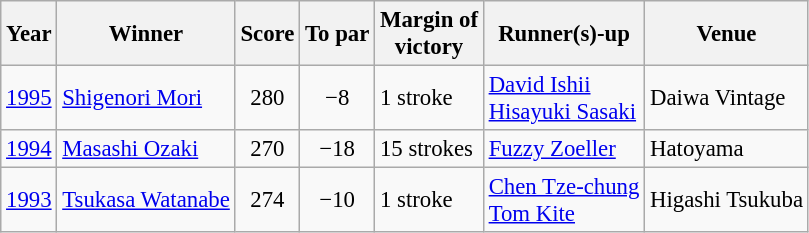<table class=wikitable style="font-size:95%">
<tr>
<th>Year</th>
<th>Winner</th>
<th>Score</th>
<th>To par</th>
<th>Margin of<br>victory</th>
<th>Runner(s)-up</th>
<th>Venue</th>
</tr>
<tr>
<td><a href='#'>1995</a></td>
<td> <a href='#'>Shigenori Mori</a></td>
<td align=center>280</td>
<td align=center>−8</td>
<td>1 stroke</td>
<td> <a href='#'>David Ishii</a><br> <a href='#'>Hisayuki Sasaki</a></td>
<td>Daiwa Vintage</td>
</tr>
<tr>
<td><a href='#'>1994</a></td>
<td> <a href='#'>Masashi Ozaki</a></td>
<td align=center>270</td>
<td align=center>−18</td>
<td>15 strokes</td>
<td> <a href='#'>Fuzzy Zoeller</a></td>
<td>Hatoyama</td>
</tr>
<tr>
<td><a href='#'>1993</a></td>
<td> <a href='#'>Tsukasa Watanabe</a></td>
<td align=center>274</td>
<td align=center>−10</td>
<td>1 stroke</td>
<td> <a href='#'>Chen Tze-chung</a><br> <a href='#'>Tom Kite</a></td>
<td>Higashi Tsukuba</td>
</tr>
</table>
